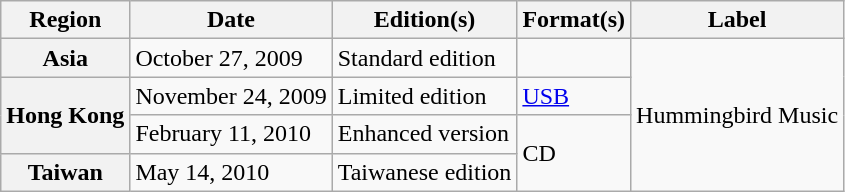<table class="wikitable plainrowheaders">
<tr>
<th>Region</th>
<th>Date</th>
<th>Edition(s)</th>
<th>Format(s)</th>
<th>Label</th>
</tr>
<tr>
<th scope="row">Asia</th>
<td>October 27, 2009</td>
<td>Standard edition</td>
<td></td>
<td rowspan="4">Hummingbird Music</td>
</tr>
<tr>
<th scope="row" rowspan="2">Hong Kong</th>
<td>November 24, 2009</td>
<td>Limited edition</td>
<td><a href='#'>USB</a></td>
</tr>
<tr>
<td>February 11, 2010</td>
<td>Enhanced version</td>
<td rowspan="2">CD</td>
</tr>
<tr>
<th scope="row">Taiwan</th>
<td>May 14, 2010</td>
<td>Taiwanese edition</td>
</tr>
</table>
